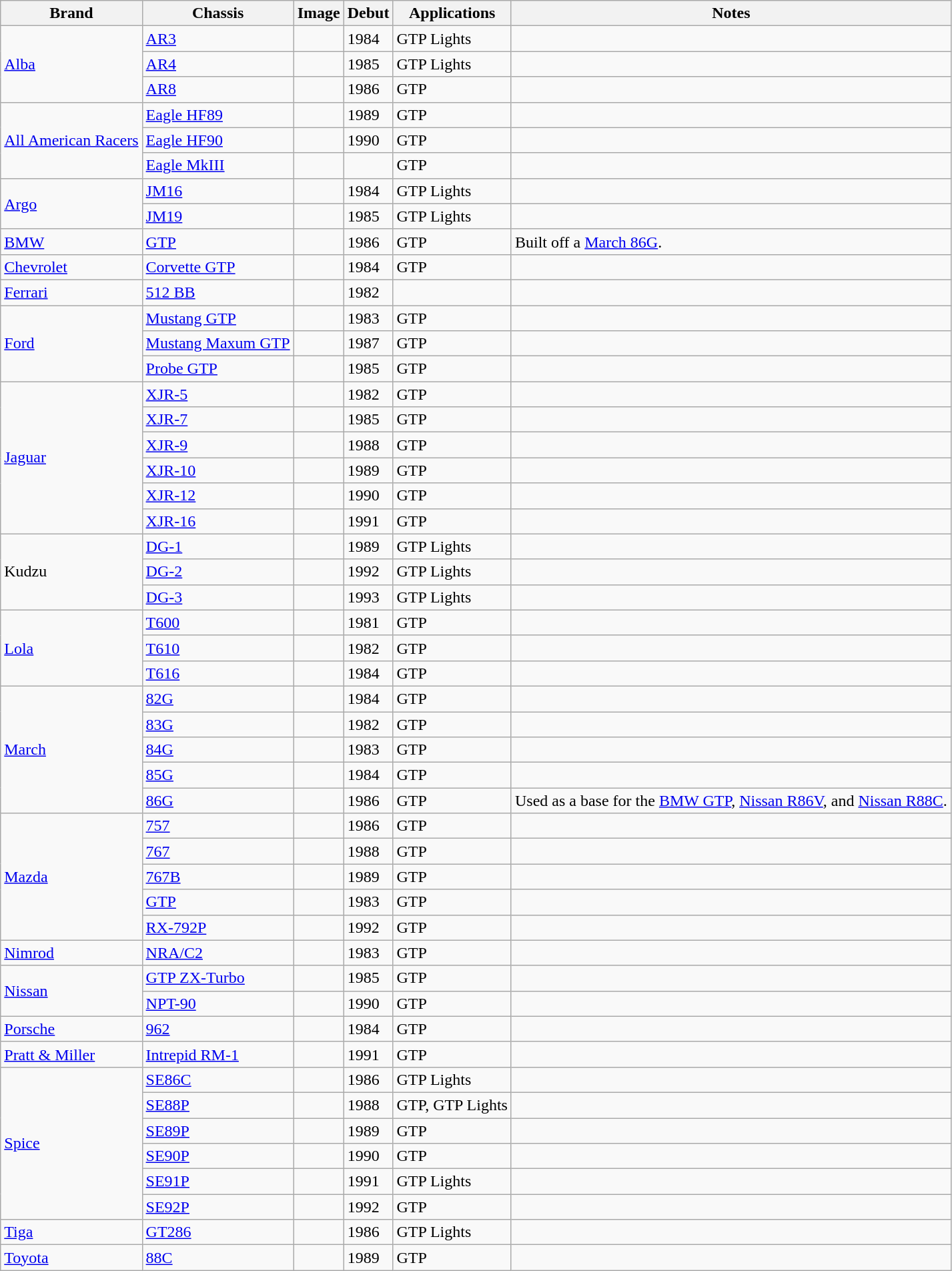<table class="wikitable">
<tr>
<th>Brand</th>
<th>Chassis</th>
<th>Image</th>
<th>Debut</th>
<th>Applications</th>
<th>Notes</th>
</tr>
<tr>
<td rowspan="3"><a href='#'>Alba</a></td>
<td><a href='#'>AR3</a></td>
<td></td>
<td>1984</td>
<td>GTP Lights</td>
<td></td>
</tr>
<tr>
<td><a href='#'>AR4</a></td>
<td></td>
<td>1985</td>
<td>GTP Lights</td>
<td></td>
</tr>
<tr>
<td><a href='#'>AR8</a></td>
<td></td>
<td>1986</td>
<td>GTP</td>
<td></td>
</tr>
<tr>
<td rowspan="3"><a href='#'>All American Racers</a></td>
<td><a href='#'>Eagle HF89</a></td>
<td></td>
<td>1989</td>
<td>GTP</td>
<td></td>
</tr>
<tr>
<td><a href='#'>Eagle HF90</a></td>
<td></td>
<td>1990</td>
<td>GTP</td>
<td></td>
</tr>
<tr>
<td><a href='#'>Eagle MkIII</a></td>
<td></td>
<td></td>
<td>GTP</td>
<td></td>
</tr>
<tr>
<td rowspan="2"><a href='#'>Argo</a></td>
<td><a href='#'>JM16</a></td>
<td></td>
<td>1984</td>
<td>GTP Lights</td>
<td></td>
</tr>
<tr>
<td><a href='#'>JM19</a></td>
<td></td>
<td>1985</td>
<td>GTP Lights</td>
<td></td>
</tr>
<tr>
<td><a href='#'>BMW</a></td>
<td><a href='#'>GTP</a></td>
<td></td>
<td>1986</td>
<td>GTP</td>
<td>Built off a <a href='#'>March 86G</a>.</td>
</tr>
<tr>
<td><a href='#'>Chevrolet</a></td>
<td><a href='#'>Corvette GTP</a></td>
<td></td>
<td>1984</td>
<td>GTP</td>
<td></td>
</tr>
<tr>
<td><a href='#'>Ferrari</a></td>
<td><a href='#'>512 BB</a></td>
<td></td>
<td>1982</td>
<td></td>
<td></td>
</tr>
<tr>
<td rowspan="3"><a href='#'>Ford</a></td>
<td><a href='#'>Mustang GTP</a></td>
<td></td>
<td>1983</td>
<td>GTP</td>
<td></td>
</tr>
<tr>
<td><a href='#'>Mustang Maxum GTP</a></td>
<td></td>
<td>1987</td>
<td>GTP</td>
<td></td>
</tr>
<tr>
<td><a href='#'>Probe GTP</a></td>
<td></td>
<td>1985</td>
<td>GTP</td>
<td></td>
</tr>
<tr>
<td rowspan="6"><a href='#'>Jaguar</a></td>
<td><a href='#'>XJR-5</a></td>
<td></td>
<td>1982</td>
<td>GTP</td>
<td></td>
</tr>
<tr>
<td><a href='#'>XJR-7</a></td>
<td></td>
<td>1985</td>
<td>GTP</td>
<td></td>
</tr>
<tr>
<td><a href='#'>XJR-9</a></td>
<td></td>
<td>1988</td>
<td>GTP</td>
<td></td>
</tr>
<tr>
<td><a href='#'>XJR-10</a></td>
<td></td>
<td>1989</td>
<td>GTP</td>
<td></td>
</tr>
<tr>
<td><a href='#'>XJR-12</a></td>
<td></td>
<td>1990</td>
<td>GTP</td>
<td></td>
</tr>
<tr>
<td><a href='#'>XJR-16</a></td>
<td></td>
<td>1991</td>
<td>GTP</td>
<td></td>
</tr>
<tr>
<td rowspan="3">Kudzu</td>
<td><a href='#'>DG-1</a></td>
<td></td>
<td>1989</td>
<td>GTP Lights</td>
<td></td>
</tr>
<tr>
<td><a href='#'>DG-2</a></td>
<td></td>
<td>1992</td>
<td>GTP Lights</td>
<td></td>
</tr>
<tr>
<td><a href='#'>DG-3</a></td>
<td></td>
<td>1993</td>
<td>GTP Lights</td>
<td></td>
</tr>
<tr>
<td rowspan="3"><a href='#'>Lola</a></td>
<td><a href='#'>T600</a></td>
<td></td>
<td>1981</td>
<td>GTP</td>
<td></td>
</tr>
<tr>
<td><a href='#'>T610</a></td>
<td></td>
<td>1982</td>
<td>GTP</td>
<td></td>
</tr>
<tr>
<td><a href='#'>T616</a></td>
<td></td>
<td>1984</td>
<td>GTP</td>
<td></td>
</tr>
<tr>
<td rowspan="5"><a href='#'>March</a></td>
<td><a href='#'>82G</a></td>
<td></td>
<td>1984</td>
<td>GTP</td>
<td></td>
</tr>
<tr>
<td><a href='#'>83G</a></td>
<td></td>
<td>1982</td>
<td>GTP</td>
<td></td>
</tr>
<tr>
<td><a href='#'>84G</a></td>
<td></td>
<td>1983</td>
<td>GTP</td>
<td></td>
</tr>
<tr>
<td><a href='#'>85G</a></td>
<td></td>
<td>1984</td>
<td>GTP</td>
<td></td>
</tr>
<tr>
<td><a href='#'>86G</a></td>
<td></td>
<td>1986</td>
<td>GTP</td>
<td>Used as a base for the <a href='#'>BMW GTP</a>, <a href='#'>Nissan R86V</a>, and <a href='#'>Nissan R88C</a>.</td>
</tr>
<tr>
<td rowspan="5"><a href='#'>Mazda</a></td>
<td><a href='#'>757</a></td>
<td></td>
<td>1986</td>
<td>GTP</td>
<td></td>
</tr>
<tr>
<td><a href='#'>767</a></td>
<td></td>
<td>1988</td>
<td>GTP</td>
<td></td>
</tr>
<tr>
<td><a href='#'>767B</a></td>
<td></td>
<td>1989</td>
<td>GTP</td>
<td></td>
</tr>
<tr>
<td><a href='#'>GTP</a></td>
<td></td>
<td>1983</td>
<td>GTP</td>
<td></td>
</tr>
<tr>
<td><a href='#'>RX-792P</a></td>
<td></td>
<td>1992</td>
<td>GTP</td>
<td></td>
</tr>
<tr>
<td><a href='#'>Nimrod</a></td>
<td><a href='#'>NRA/C2</a></td>
<td></td>
<td>1983</td>
<td>GTP</td>
<td></td>
</tr>
<tr>
<td rowspan="2"><a href='#'>Nissan</a></td>
<td><a href='#'>GTP ZX-Turbo</a></td>
<td></td>
<td>1985</td>
<td>GTP</td>
<td></td>
</tr>
<tr>
<td><a href='#'>NPT-90</a></td>
<td></td>
<td>1990</td>
<td>GTP</td>
<td></td>
</tr>
<tr>
<td><a href='#'>Porsche</a></td>
<td><a href='#'>962</a></td>
<td></td>
<td>1984</td>
<td>GTP</td>
<td></td>
</tr>
<tr>
<td><a href='#'>Pratt & Miller</a></td>
<td><a href='#'>Intrepid RM-1</a></td>
<td></td>
<td>1991</td>
<td>GTP</td>
<td></td>
</tr>
<tr>
<td rowspan="6"><a href='#'>Spice</a></td>
<td><a href='#'>SE86C</a></td>
<td></td>
<td>1986</td>
<td>GTP Lights</td>
<td></td>
</tr>
<tr>
<td><a href='#'>SE88P</a></td>
<td></td>
<td>1988</td>
<td>GTP, GTP Lights</td>
<td></td>
</tr>
<tr>
<td><a href='#'>SE89P</a></td>
<td></td>
<td>1989</td>
<td>GTP</td>
<td></td>
</tr>
<tr>
<td><a href='#'>SE90P</a></td>
<td></td>
<td>1990</td>
<td>GTP</td>
<td></td>
</tr>
<tr>
<td><a href='#'>SE91P</a></td>
<td></td>
<td>1991</td>
<td>GTP Lights</td>
<td></td>
</tr>
<tr>
<td><a href='#'>SE92P</a></td>
<td></td>
<td>1992</td>
<td>GTP</td>
<td></td>
</tr>
<tr>
<td><a href='#'>Tiga</a></td>
<td><a href='#'>GT286</a></td>
<td></td>
<td>1986</td>
<td>GTP Lights</td>
<td></td>
</tr>
<tr>
<td><a href='#'>Toyota</a></td>
<td><a href='#'>88C</a></td>
<td></td>
<td>1989</td>
<td>GTP</td>
<td></td>
</tr>
</table>
